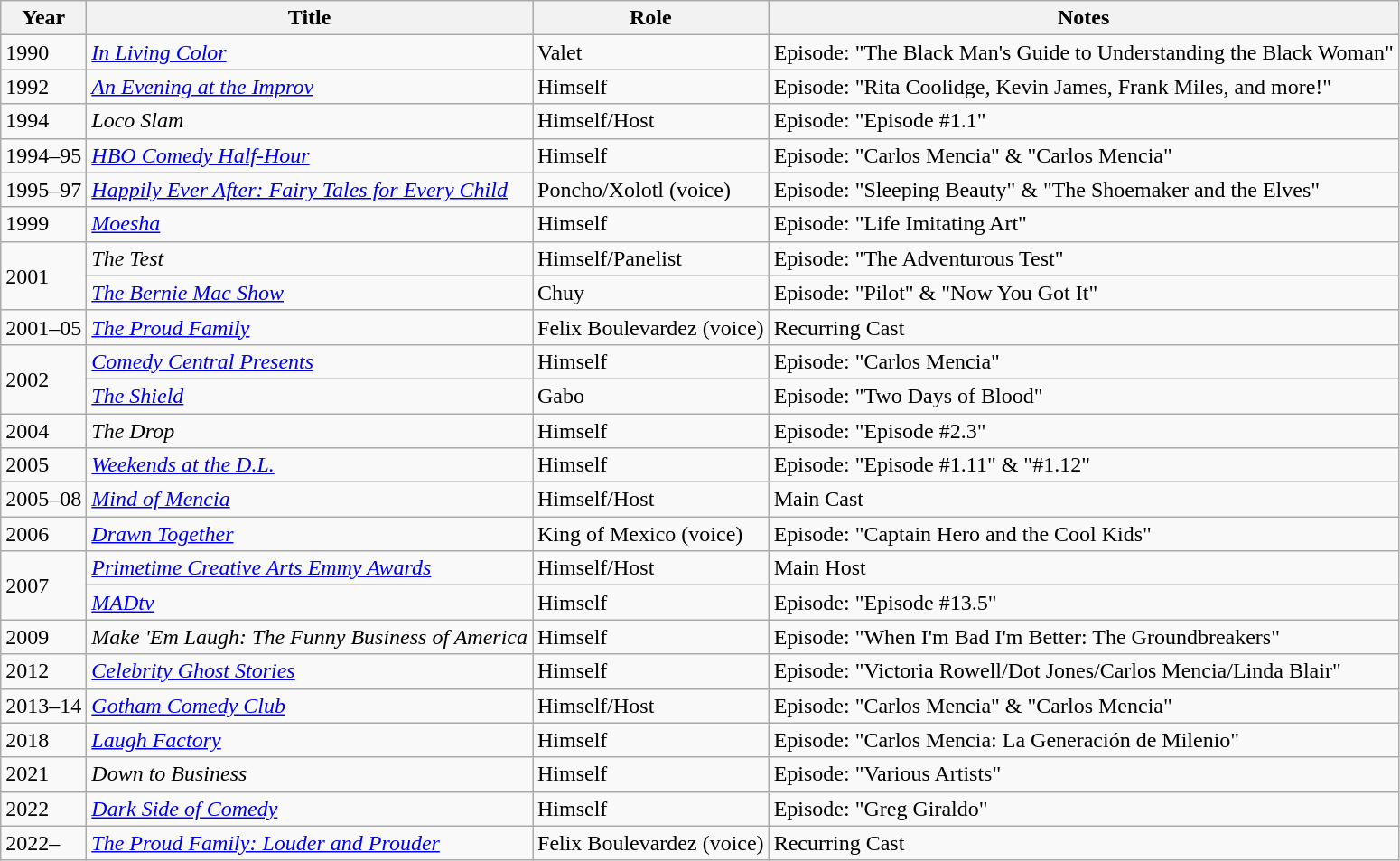<table class="wikitable sortable">
<tr>
<th>Year</th>
<th>Title</th>
<th>Role</th>
<th>Notes</th>
</tr>
<tr>
<td>1990</td>
<td><em><a href='#'>In Living Color</a></em></td>
<td>Valet</td>
<td>Episode: "The Black Man's Guide to Understanding the Black Woman"</td>
</tr>
<tr>
<td>1992</td>
<td><em><a href='#'>An Evening at the Improv</a></em></td>
<td>Himself</td>
<td>Episode: "Rita Coolidge, Kevin James, Frank Miles, and more!"</td>
</tr>
<tr>
<td>1994</td>
<td><em>Loco Slam</em></td>
<td>Himself/Host</td>
<td>Episode: "Episode #1.1"</td>
</tr>
<tr>
<td>1994–95</td>
<td><em><a href='#'>HBO Comedy Half-Hour</a></em></td>
<td>Himself</td>
<td>Episode: "Carlos Mencia" & "Carlos Mencia"</td>
</tr>
<tr>
<td>1995–97</td>
<td><em><a href='#'>Happily Ever After: Fairy Tales for Every Child</a></em></td>
<td>Poncho/Xolotl (voice)</td>
<td>Episode: "Sleeping Beauty" & "The Shoemaker and the Elves"</td>
</tr>
<tr>
<td>1999</td>
<td><em><a href='#'>Moesha</a></em></td>
<td>Himself</td>
<td>Episode: "Life Imitating Art"</td>
</tr>
<tr>
<td rowspan=2>2001</td>
<td><em>The Test</em></td>
<td>Himself/Panelist</td>
<td>Episode: "The Adventurous Test"</td>
</tr>
<tr>
<td><em><a href='#'>The Bernie Mac Show</a></em></td>
<td>Chuy</td>
<td>Episode: "Pilot" & "Now You Got It"</td>
</tr>
<tr>
<td>2001–05</td>
<td><em><a href='#'>The Proud Family</a></em></td>
<td>Felix Boulevardez (voice)</td>
<td>Recurring Cast</td>
</tr>
<tr>
<td rowspan=2>2002</td>
<td><em><a href='#'>Comedy Central Presents</a></em></td>
<td>Himself</td>
<td>Episode: "Carlos Mencia"</td>
</tr>
<tr>
<td><em><a href='#'>The Shield</a></em></td>
<td>Gabo</td>
<td>Episode: "Two Days of Blood"</td>
</tr>
<tr>
<td>2004</td>
<td><em>The Drop</em></td>
<td>Himself</td>
<td>Episode: "Episode #2.3"</td>
</tr>
<tr>
<td>2005</td>
<td><em><a href='#'>Weekends at the D.L.</a></em></td>
<td>Himself</td>
<td>Episode: "Episode #1.11" & "#1.12"</td>
</tr>
<tr>
<td>2005–08</td>
<td><em><a href='#'>Mind of Mencia</a></em></td>
<td>Himself/Host</td>
<td>Main Cast</td>
</tr>
<tr>
<td>2006</td>
<td><em><a href='#'>Drawn Together</a></em></td>
<td>King of Mexico (voice)</td>
<td>Episode: "Captain Hero and the Cool Kids"</td>
</tr>
<tr>
<td rowspan=2>2007</td>
<td><em><a href='#'>Primetime Creative Arts Emmy Awards</a></em></td>
<td>Himself/Host</td>
<td>Main Host</td>
</tr>
<tr>
<td><em><a href='#'>MADtv</a></em></td>
<td>Himself</td>
<td>Episode: "Episode #13.5"</td>
</tr>
<tr>
<td>2009</td>
<td><em>Make 'Em Laugh: The Funny Business of America</em></td>
<td>Himself</td>
<td>Episode: "When I'm Bad I'm Better: The Groundbreakers"</td>
</tr>
<tr>
<td>2012</td>
<td><em><a href='#'>Celebrity Ghost Stories</a></em></td>
<td>Himself</td>
<td>Episode: "Victoria Rowell/Dot Jones/Carlos Mencia/Linda Blair"</td>
</tr>
<tr>
<td>2013–14</td>
<td><em><a href='#'>Gotham Comedy Club</a></em></td>
<td>Himself/Host</td>
<td>Episode: "Carlos Mencia" & "Carlos Mencia"</td>
</tr>
<tr>
<td>2018</td>
<td><em><a href='#'>Laugh Factory</a></em></td>
<td>Himself</td>
<td>Episode: "Carlos Mencia: La Generación de Milenio"</td>
</tr>
<tr>
<td>2021</td>
<td><em>Down to Business</em></td>
<td>Himself</td>
<td>Episode: "Various Artists"</td>
</tr>
<tr>
<td>2022</td>
<td><em><a href='#'>Dark Side of Comedy</a></em></td>
<td>Himself</td>
<td>Episode: "Greg Giraldo"</td>
</tr>
<tr>
<td>2022–</td>
<td><em><a href='#'>The Proud Family: Louder and Prouder</a></em></td>
<td>Felix Boulevardez (voice)</td>
<td>Recurring Cast</td>
</tr>
</table>
